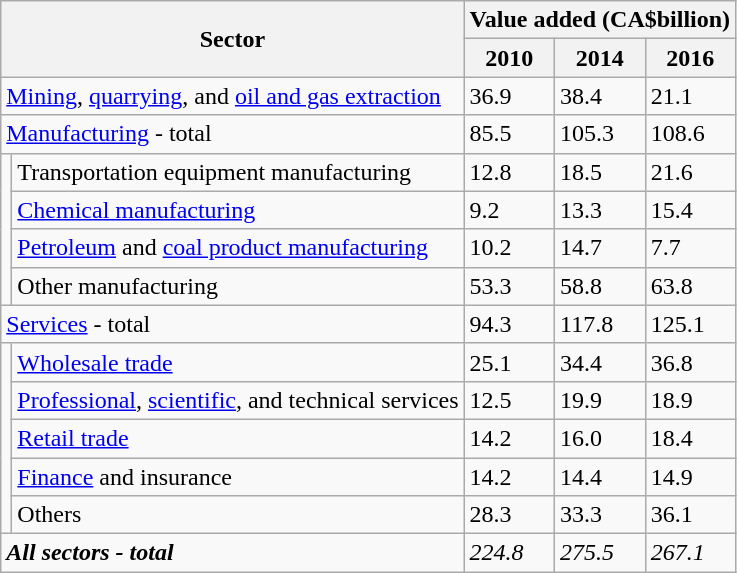<table class="wikitable">
<tr>
<th colspan="2" rowspan="2">Sector</th>
<th colspan="3">Value added (CA$billion)</th>
</tr>
<tr>
<th>2010</th>
<th>2014</th>
<th>2016</th>
</tr>
<tr>
<td colspan="2"><a href='#'>Mining</a>, <a href='#'>quarrying</a>, and <a href='#'>oil and gas extraction</a></td>
<td>36.9</td>
<td>38.4</td>
<td>21.1</td>
</tr>
<tr>
<td colspan="2"><a href='#'>Manufacturing</a> - total</td>
<td>85.5</td>
<td>105.3</td>
<td>108.6</td>
</tr>
<tr>
<td rowspan="4"></td>
<td>Transportation equipment manufacturing</td>
<td>12.8</td>
<td>18.5</td>
<td>21.6</td>
</tr>
<tr>
<td><a href='#'>Chemical manufacturing</a></td>
<td>9.2</td>
<td>13.3</td>
<td>15.4</td>
</tr>
<tr>
<td><a href='#'>Petroleum</a> and <a href='#'>coal product manufacturing</a></td>
<td>10.2</td>
<td>14.7</td>
<td>7.7</td>
</tr>
<tr>
<td>Other manufacturing</td>
<td>53.3</td>
<td>58.8</td>
<td>63.8</td>
</tr>
<tr>
<td colspan="2"><a href='#'>Services</a> - total</td>
<td>94.3</td>
<td>117.8</td>
<td>125.1</td>
</tr>
<tr>
<td rowspan="5"></td>
<td><a href='#'>Wholesale trade</a></td>
<td>25.1</td>
<td>34.4</td>
<td>36.8</td>
</tr>
<tr>
<td><a href='#'>Professional</a>, <a href='#'>scientific</a>, and technical services</td>
<td>12.5</td>
<td>19.9</td>
<td>18.9</td>
</tr>
<tr>
<td><a href='#'>Retail trade</a></td>
<td>14.2</td>
<td>16.0</td>
<td>18.4</td>
</tr>
<tr>
<td><a href='#'>Finance</a> and insurance</td>
<td>14.2</td>
<td>14.4</td>
<td>14.9</td>
</tr>
<tr>
<td>Others</td>
<td>28.3</td>
<td>33.3</td>
<td>36.1</td>
</tr>
<tr>
<td colspan="2"><strong><em>All sectors - total</em></strong></td>
<td><em>224.8</em></td>
<td><em>275.5</em></td>
<td><em>267.1</em></td>
</tr>
</table>
